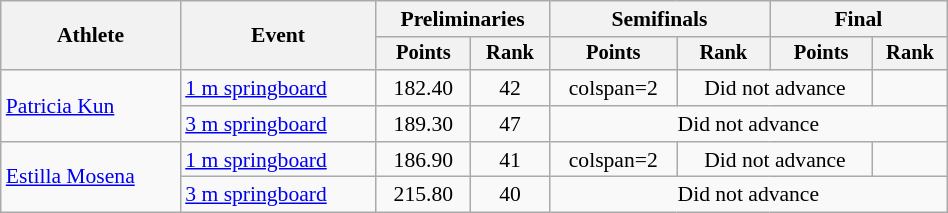<table class="wikitable" style="text-align:center; font-size:90%; width:50%;">
<tr>
<th rowspan=2>Athlete</th>
<th rowspan=2>Event</th>
<th colspan=2>Preliminaries</th>
<th colspan=2>Semifinals</th>
<th colspan=2>Final</th>
</tr>
<tr style="font-size:95%">
<th>Points</th>
<th>Rank</th>
<th>Points</th>
<th>Rank</th>
<th>Points</th>
<th>Rank</th>
</tr>
<tr>
<td align=left rowspan=2><a href='#'>Patricia Kun</a></td>
<td align=left><a href='#'>1 m springboard</a></td>
<td>182.40</td>
<td>42</td>
<td>colspan=2 </td>
<td colspan=2>Did not advance</td>
</tr>
<tr>
<td align=left><a href='#'>3 m springboard</a></td>
<td>189.30</td>
<td>47</td>
<td colspan=4>Did not advance</td>
</tr>
<tr>
<td align=left rowspan=2><a href='#'>Estilla Mosena</a></td>
<td align=left><a href='#'>1 m springboard</a></td>
<td>186.90</td>
<td>41</td>
<td>colspan=2 </td>
<td colspan=2>Did not advance</td>
</tr>
<tr>
<td align=left><a href='#'>3 m springboard</a></td>
<td>215.80</td>
<td>40</td>
<td colspan=4>Did not advance</td>
</tr>
</table>
